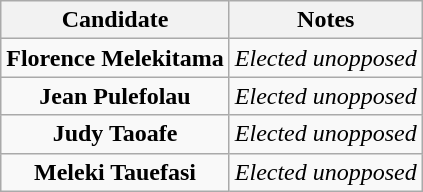<table class="wikitable centre" style="text-align:center;">
<tr>
<th>Candidate</th>
<th>Notes</th>
</tr>
<tr>
<td><strong>Florence Melekitama</strong></td>
<td><em>Elected unopposed</em></td>
</tr>
<tr>
<td><strong>Jean Pulefolau</strong></td>
<td><em>Elected unopposed</em></td>
</tr>
<tr>
<td><strong>Judy Taoafe</strong></td>
<td><em>Elected unopposed</em></td>
</tr>
<tr>
<td><strong>Meleki Tauefasi</strong></td>
<td><em>Elected unopposed</em></td>
</tr>
</table>
